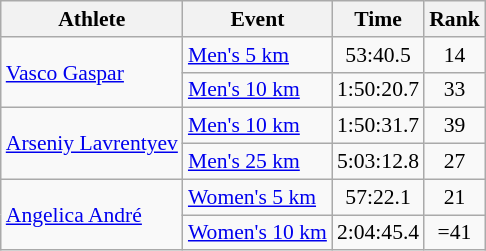<table class="wikitable" style="font-size:90%;">
<tr>
<th>Athlete</th>
<th>Event</th>
<th>Time</th>
<th>Rank</th>
</tr>
<tr align=center>
<td align=left rowspan=2><a href='#'>Vasco Gaspar</a></td>
<td align=left><a href='#'>Men's 5 km</a></td>
<td>53:40.5</td>
<td>14</td>
</tr>
<tr align=center>
<td align=left><a href='#'>Men's 10 km</a></td>
<td>1:50:20.7</td>
<td>33</td>
</tr>
<tr align=center>
<td align=left rowspan=2><a href='#'>Arseniy Lavrentyev</a></td>
<td align=left><a href='#'>Men's 10 km</a></td>
<td>1:50:31.7</td>
<td>39</td>
</tr>
<tr align=center>
<td align=left><a href='#'>Men's 25 km</a></td>
<td>5:03:12.8</td>
<td>27</td>
</tr>
<tr align=center>
<td align=left rowspan=2><a href='#'>Angelica André</a></td>
<td align=left><a href='#'>Women's 5 km</a></td>
<td>57:22.1</td>
<td>21</td>
</tr>
<tr align=center>
<td align=left><a href='#'>Women's 10 km</a></td>
<td>2:04:45.4</td>
<td>=41</td>
</tr>
</table>
